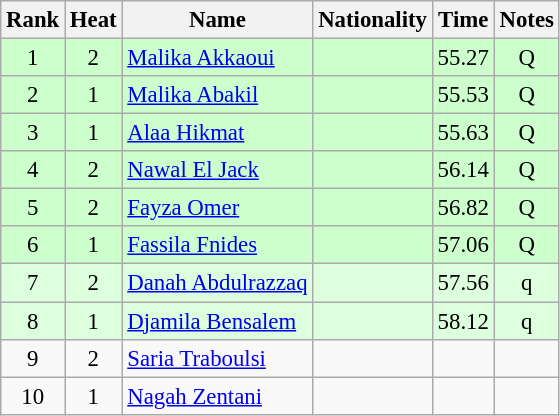<table class="wikitable sortable" style="text-align:center;font-size:95%">
<tr>
<th>Rank</th>
<th>Heat</th>
<th>Name</th>
<th>Nationality</th>
<th>Time</th>
<th>Notes</th>
</tr>
<tr bgcolor=ccffcc>
<td>1</td>
<td>2</td>
<td align=left><a href='#'>Malika Akkaoui</a></td>
<td align=left></td>
<td>55.27</td>
<td>Q</td>
</tr>
<tr bgcolor=ccffcc>
<td>2</td>
<td>1</td>
<td align=left><a href='#'>Malika Abakil</a></td>
<td align=left></td>
<td>55.53</td>
<td>Q</td>
</tr>
<tr bgcolor=ccffcc>
<td>3</td>
<td>1</td>
<td align=left><a href='#'>Alaa Hikmat</a></td>
<td align=left></td>
<td>55.63</td>
<td>Q</td>
</tr>
<tr bgcolor=ccffcc>
<td>4</td>
<td>2</td>
<td align=left><a href='#'>Nawal El Jack</a></td>
<td align=left></td>
<td>56.14</td>
<td>Q</td>
</tr>
<tr bgcolor=ccffcc>
<td>5</td>
<td>2</td>
<td align=left><a href='#'>Fayza Omer</a></td>
<td align=left></td>
<td>56.82</td>
<td>Q</td>
</tr>
<tr bgcolor=ccffcc>
<td>6</td>
<td>1</td>
<td align=left><a href='#'>Fassila Fnides</a></td>
<td align=left></td>
<td>57.06</td>
<td>Q</td>
</tr>
<tr bgcolor=ddffdd>
<td>7</td>
<td>2</td>
<td align=left><a href='#'>Danah Abdulrazzaq</a></td>
<td align=left></td>
<td>57.56</td>
<td>q</td>
</tr>
<tr bgcolor=ddffdd>
<td>8</td>
<td>1</td>
<td align=left><a href='#'>Djamila Bensalem</a></td>
<td align=left></td>
<td>58.12</td>
<td>q</td>
</tr>
<tr>
<td>9</td>
<td>2</td>
<td align=left><a href='#'>Saria Traboulsi</a></td>
<td align=left></td>
<td></td>
<td></td>
</tr>
<tr>
<td>10</td>
<td>1</td>
<td align=left><a href='#'>Nagah Zentani</a></td>
<td align=left></td>
<td></td>
<td></td>
</tr>
</table>
